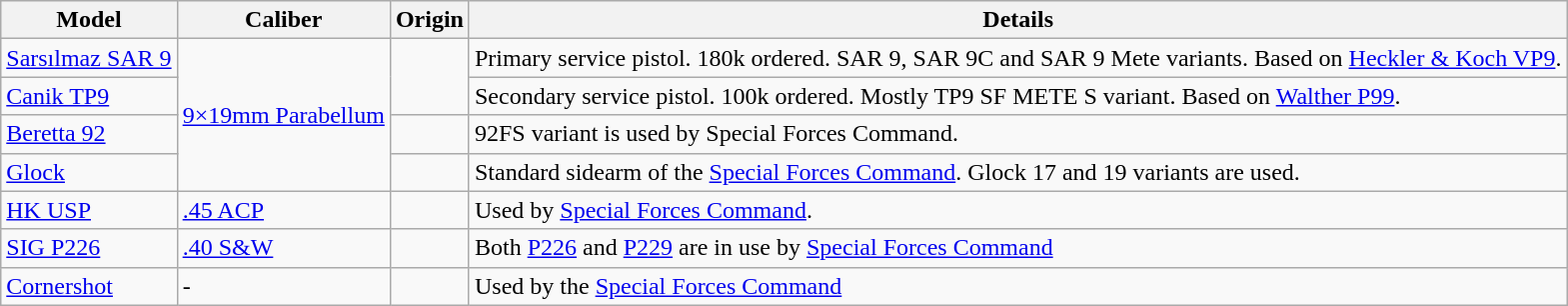<table class="wikitable">
<tr>
<th>Model</th>
<th>Caliber</th>
<th>Origin</th>
<th>Details</th>
</tr>
<tr>
<td><a href='#'>Sarsılmaz SAR 9</a></td>
<td rowspan="4"><a href='#'>9×19mm Parabellum</a></td>
<td rowspan="2"></td>
<td>Primary service pistol. 180k ordered. SAR 9, SAR 9C and SAR 9 Mete variants. Based on <a href='#'>Heckler & Koch VP9</a>.</td>
</tr>
<tr>
<td><a href='#'>Canik TP9</a></td>
<td>Secondary service pistol. 100k ordered. Mostly TP9 SF METE S variant. Based on <a href='#'>Walther P99</a>.</td>
</tr>
<tr>
<td><a href='#'>Beretta 92</a></td>
<td></td>
<td>92FS variant is used by Special Forces Command.</td>
</tr>
<tr>
<td><a href='#'>Glock</a></td>
<td></td>
<td>Standard sidearm of the <a href='#'>Special Forces Command</a>. Glock 17 and 19 variants are used.</td>
</tr>
<tr>
<td><a href='#'>HK USP</a></td>
<td><a href='#'>.45 ACP</a></td>
<td></td>
<td>Used by <a href='#'>Special Forces Command</a>.</td>
</tr>
<tr>
<td><a href='#'>SIG P226</a></td>
<td><a href='#'>.40 S&W</a></td>
<td></td>
<td>Both <a href='#'>P226</a> and <a href='#'>P229</a> are in use by <a href='#'>Special Forces Command</a></td>
</tr>
<tr>
<td><a href='#'>Cornershot</a></td>
<td>-</td>
<td></td>
<td>Used by the <a href='#'>Special Forces Command</a></td>
</tr>
</table>
